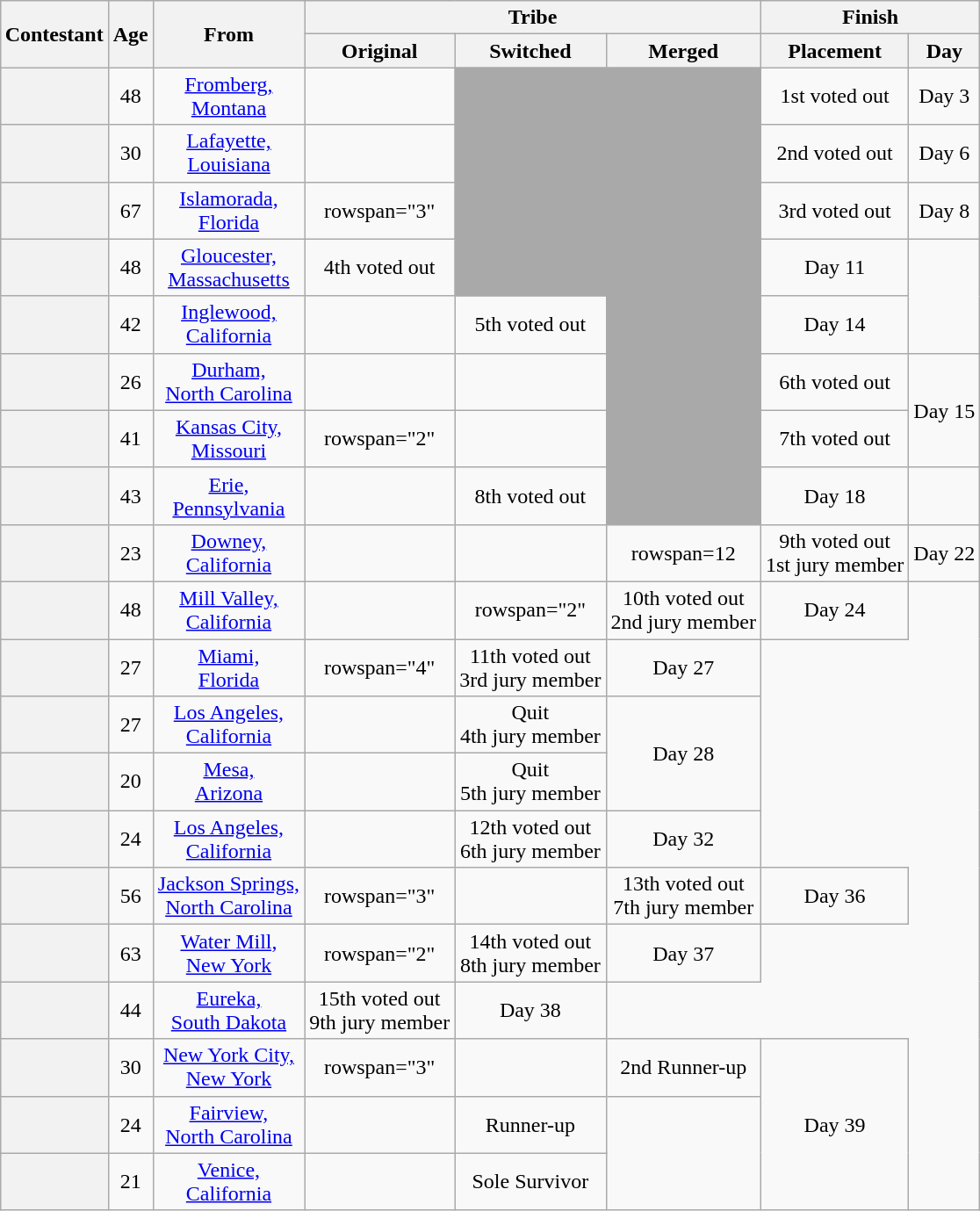<table class="wikitable sortable" style="margin:auto; text-align:center">
<tr>
<th rowspan="2" scope="col">Contestant</th>
<th rowspan="2" scope="col">Age</th>
<th rowspan="2" scope="col" class=unsortable>From</th>
<th colspan="3" scope="colgroup">Tribe</th>
<th colspan="2" scope="colgroup">Finish</th>
</tr>
<tr>
<th scope="col">Original</th>
<th scope="col">Switched</th>
<th scope="col" class=unsortable>Merged</th>
<th scope="col" class=unsortable>Placement</th>
<th scope="col" class=unsortable>Day</th>
</tr>
<tr>
<th scope="row" style=text-align:left></th>
<td>48</td>
<td><a href='#'>Fromberg,<br>Montana</a></td>
<td></td>
<td style="background:darkgrey;" rowspan="4"></td>
<td style="background:darkgrey;" rowspan="8"></td>
<td>1st voted out</td>
<td>Day 3</td>
</tr>
<tr>
<th scope="row" style=text-align:left></th>
<td>30</td>
<td><a href='#'>Lafayette,<br>Louisiana</a></td>
<td></td>
<td>2nd voted out</td>
<td>Day 6</td>
</tr>
<tr>
<th scope="row" style=text-align:left></th>
<td>67</td>
<td><a href='#'>Islamorada,<br>Florida</a></td>
<td>rowspan="3" </td>
<td>3rd voted out</td>
<td>Day 8</td>
</tr>
<tr>
<th scope="row" style=text-align:left></th>
<td>48</td>
<td><a href='#'>Gloucester,<br>Massachusetts</a></td>
<td>4th voted out</td>
<td>Day 11</td>
</tr>
<tr>
<th scope="row" style=text-align:left></th>
<td>42</td>
<td><a href='#'>Inglewood,<br>California</a></td>
<td></td>
<td>5th voted out</td>
<td>Day 14</td>
</tr>
<tr>
<th scope="row" style=text-align:left></th>
<td>26</td>
<td><a href='#'>Durham,<br>North Carolina</a></td>
<td></td>
<td></td>
<td>6th voted out</td>
<td rowspan="2">Day 15</td>
</tr>
<tr>
<th scope="row" style=text-align:left></th>
<td>41</td>
<td><a href='#'>Kansas City,<br>Missouri</a></td>
<td>rowspan="2" </td>
<td></td>
<td>7th voted out</td>
</tr>
<tr>
<th scope="row" style=text-align:left></th>
<td>43</td>
<td><a href='#'>Erie,<br>Pennsylvania</a></td>
<td></td>
<td>8th voted out</td>
<td>Day 18</td>
</tr>
<tr>
<th scope="row" style=text-align:left></th>
<td>23</td>
<td><a href='#'>Downey,<br>California</a></td>
<td></td>
<td></td>
<td>rowspan=12 </td>
<td>9th voted out<br>1st jury member</td>
<td>Day 22</td>
</tr>
<tr>
<th scope="row" style=text-align:left></th>
<td>48</td>
<td><a href='#'>Mill Valley,<br>California</a></td>
<td></td>
<td>rowspan="2" </td>
<td>10th voted out<br>2nd jury member</td>
<td>Day 24</td>
</tr>
<tr>
<th scope="row" style=text-align:left></th>
<td>27</td>
<td><a href='#'>Miami,<br>Florida</a></td>
<td>rowspan="4" </td>
<td>11th voted out<br>3rd jury member</td>
<td>Day 27</td>
</tr>
<tr>
<th scope="row" style=text-align:left></th>
<td>27</td>
<td><a href='#'>Los Angeles,<br>California</a></td>
<td></td>
<td>Quit<br>4th jury member</td>
<td rowspan="2">Day 28</td>
</tr>
<tr>
<th scope="row" style=text-align:left></th>
<td>20</td>
<td><a href='#'>Mesa,<br>Arizona</a></td>
<td></td>
<td>Quit<br>5th jury member</td>
</tr>
<tr>
<th scope="row" style=text-align:left></th>
<td>24</td>
<td><a href='#'>Los Angeles,<br>California</a></td>
<td></td>
<td>12th voted out<br>6th jury member</td>
<td>Day 32</td>
</tr>
<tr>
<th scope="row" style=text-align:left></th>
<td>56</td>
<td><a href='#'>Jackson Springs,<br>North Carolina</a></td>
<td>rowspan="3" </td>
<td></td>
<td>13th voted out<br>7th jury member</td>
<td>Day 36</td>
</tr>
<tr>
<th scope="row" style=text-align:left></th>
<td>63</td>
<td><a href='#'>Water Mill,<br>New York</a></td>
<td>rowspan="2" </td>
<td>14th voted out<br>8th jury member</td>
<td>Day 37</td>
</tr>
<tr>
<th scope="row" style=text-align:left></th>
<td>44</td>
<td><a href='#'>Eureka,<br>South Dakota</a></td>
<td>15th voted out<br>9th jury member</td>
<td>Day 38</td>
</tr>
<tr>
<th scope="row" style=text-align:left></th>
<td>30</td>
<td><a href='#'>New York City,<br>New York</a></td>
<td>rowspan="3" </td>
<td></td>
<td>2nd Runner-up</td>
<td rowspan="3">Day 39</td>
</tr>
<tr>
<th scope="row" style=text-align:left></th>
<td>24</td>
<td><a href='#'>Fairview,<br>North Carolina</a></td>
<td></td>
<td>Runner-up</td>
</tr>
<tr>
<th scope="row" style=text-align:left></th>
<td>21</td>
<td><a href='#'>Venice,<br>California</a></td>
<td></td>
<td>Sole Survivor</td>
</tr>
</table>
